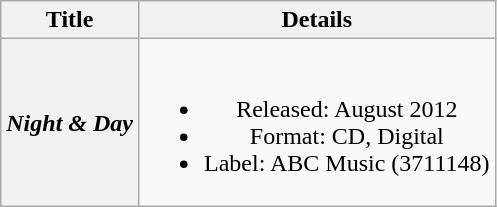<table class="wikitable plainrowheaders" style="text-align:center;" border="1">
<tr>
<th>Title</th>
<th>Details</th>
</tr>
<tr>
<th scope="row"><em>Night & Day</em></th>
<td><br><ul><li>Released: August 2012</li><li>Format: CD, Digital</li><li>Label: ABC Music (3711148)</li></ul></td>
</tr>
</table>
